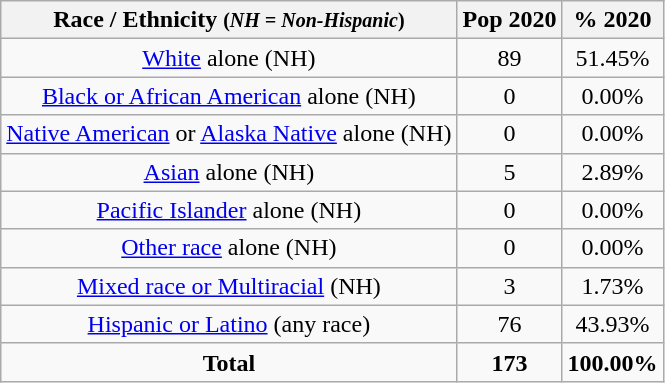<table class="wikitable" style="text-align:center;">
<tr>
<th>Race / Ethnicity <small>(<em>NH = Non-Hispanic</em>)</small></th>
<th>Pop 2020</th>
<th>% 2020</th>
</tr>
<tr>
<td><a href='#'>White</a> alone (NH)</td>
<td>89</td>
<td>51.45%</td>
</tr>
<tr>
<td><a href='#'>Black or African American</a> alone (NH)</td>
<td>0</td>
<td>0.00%</td>
</tr>
<tr>
<td><a href='#'>Native American</a> or <a href='#'>Alaska Native</a> alone (NH)</td>
<td>0</td>
<td>0.00%</td>
</tr>
<tr>
<td><a href='#'>Asian</a> alone (NH)</td>
<td>5</td>
<td>2.89%</td>
</tr>
<tr>
<td><a href='#'>Pacific Islander</a> alone (NH)</td>
<td>0</td>
<td>0.00%</td>
</tr>
<tr>
<td><a href='#'>Other race</a> alone (NH)</td>
<td>0</td>
<td>0.00%</td>
</tr>
<tr>
<td><a href='#'>Mixed race or Multiracial</a> (NH)</td>
<td>3</td>
<td>1.73%</td>
</tr>
<tr>
<td><a href='#'>Hispanic or Latino</a> (any race)</td>
<td>76</td>
<td>43.93%</td>
</tr>
<tr>
<td><strong>Total</strong></td>
<td><strong>173</strong></td>
<td><strong>100.00%</strong></td>
</tr>
</table>
